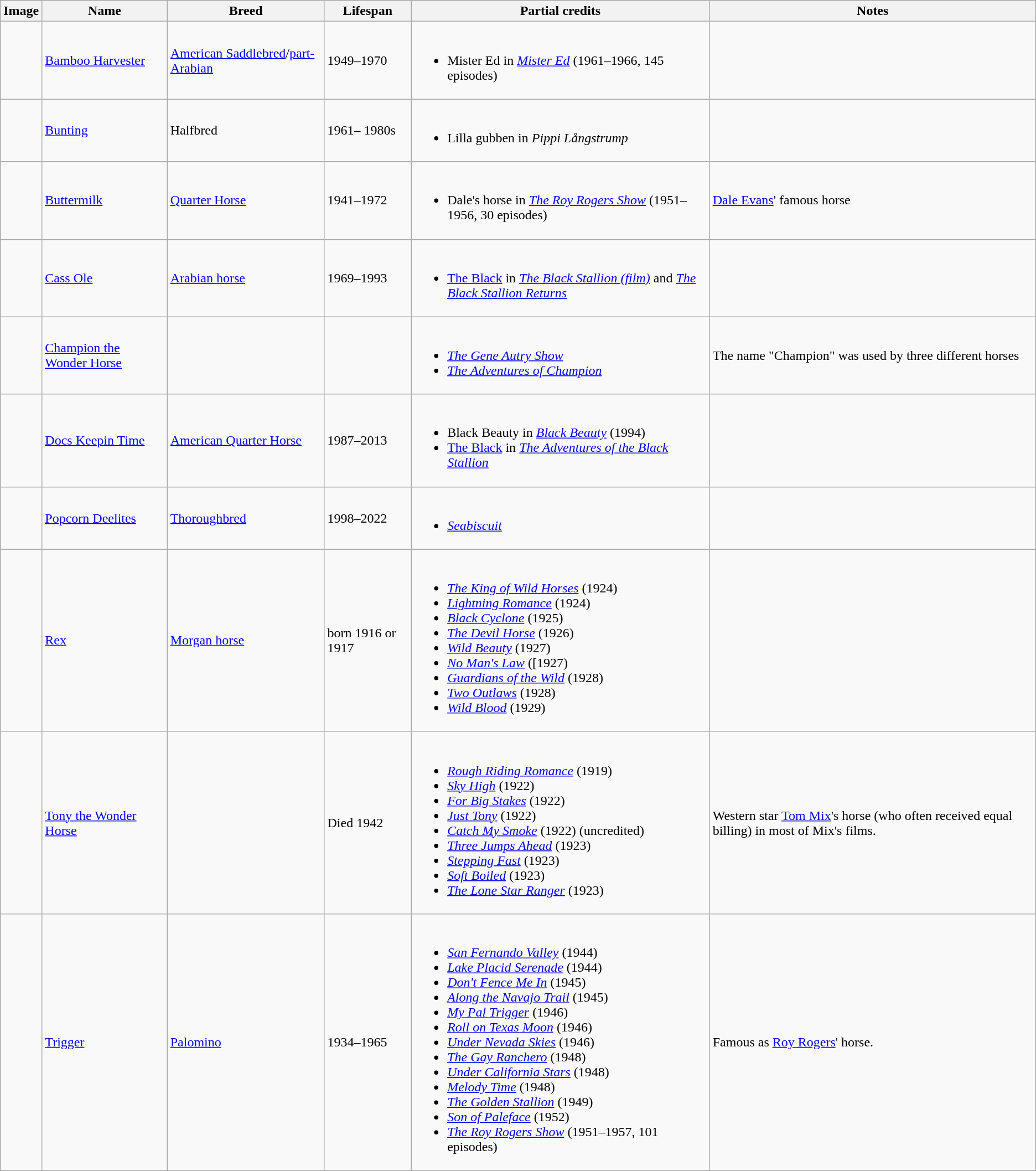<table class="wikitable sortable">
<tr>
<th scope="col" class="unsortable">Image</th>
<th>Name</th>
<th>Breed</th>
<th>Lifespan</th>
<th class=unsortable>Partial credits</th>
<th class=unsortable>Notes</th>
</tr>
<tr>
<td></td>
<td><a href='#'>Bamboo Harvester</a></td>
<td><a href='#'>American Saddlebred</a>/<a href='#'>part-Arabian</a></td>
<td>1949–1970</td>
<td><br><ul><li>Mister Ed in <em><a href='#'>Mister Ed</a></em> (1961–1966, 145 episodes)</li></ul></td>
<td></td>
</tr>
<tr>
<td></td>
<td><a href='#'>Bunting</a></td>
<td>Halfbred</td>
<td>1961– 1980s</td>
<td><br><ul><li>Lilla gubben in <em>Pippi Långstrump</em></li></ul></td>
<td></td>
</tr>
<tr>
<td></td>
<td><a href='#'>Buttermilk</a></td>
<td><a href='#'>Quarter Horse</a></td>
<td>1941–1972</td>
<td><br><ul><li>Dale's horse in <em><a href='#'>The Roy Rogers Show</a></em> (1951–1956, 30 episodes)</li></ul></td>
<td><a href='#'>Dale Evans</a>' famous horse</td>
</tr>
<tr>
<td></td>
<td><a href='#'>Cass Ole</a></td>
<td><a href='#'>Arabian horse</a></td>
<td>1969–1993</td>
<td><br><ul><li><a href='#'>The Black</a> in <em><a href='#'>The Black Stallion (film)</a></em> and <em><a href='#'>The Black Stallion Returns</a></em></li></ul></td>
<td></td>
</tr>
<tr>
<td></td>
<td><a href='#'>Champion the Wonder Horse</a></td>
<td></td>
<td></td>
<td><br><ul><li><em><a href='#'>The Gene Autry Show</a></em></li><li><em><a href='#'>The Adventures of Champion</a></em></li></ul></td>
<td>The name "Champion" was used by three different horses</td>
</tr>
<tr>
<td></td>
<td><a href='#'>Docs Keepin Time</a></td>
<td><a href='#'>American Quarter Horse</a></td>
<td>1987–2013</td>
<td><br><ul><li>Black Beauty in <em><a href='#'>Black Beauty</a></em> (1994)</li><li><a href='#'>The Black</a> in <em><a href='#'>The Adventures of the Black Stallion</a></em></li></ul></td>
<td></td>
</tr>
<tr>
<td></td>
<td><a href='#'>Popcorn Deelites</a></td>
<td><a href='#'>Thoroughbred</a></td>
<td>1998–2022</td>
<td><br><ul><li><em><a href='#'>Seabiscuit</a></em></li></ul></td>
<td></td>
</tr>
<tr>
<td></td>
<td><a href='#'>Rex</a></td>
<td><a href='#'>Morgan horse</a></td>
<td>born  1916 or 1917</td>
<td><br><ul><li><em><a href='#'>The King of Wild Horses</a></em> (1924)</li><li><em><a href='#'>Lightning Romance</a></em> (1924)</li><li><em><a href='#'>Black Cyclone</a></em> (1925)</li><li><em><a href='#'>The Devil Horse</a></em> (1926)</li><li><em><a href='#'>Wild Beauty</a></em> (1927)</li><li><em><a href='#'>No Man's Law</a></em> ([1927)</li><li><em><a href='#'>Guardians of the Wild</a></em> (1928)</li><li><em><a href='#'>Two Outlaws</a></em> (1928)</li><li><em><a href='#'>Wild Blood</a></em> (1929)</li></ul></td>
</tr>
<tr>
<td></td>
<td><a href='#'>Tony the Wonder Horse</a></td>
<td></td>
<td>Died 1942</td>
<td><br><ul><li><em><a href='#'>Rough Riding Romance</a></em> (1919)</li><li><em><a href='#'>Sky High</a></em> (1922)</li><li><em><a href='#'>For Big Stakes</a></em> (1922)</li><li><em><a href='#'>Just Tony</a></em> (1922)</li><li><em><a href='#'>Catch My Smoke</a></em> (1922) (uncredited)</li><li><em><a href='#'>Three Jumps Ahead</a></em> (1923)</li><li><em><a href='#'>Stepping Fast</a></em> (1923)</li><li><em><a href='#'>Soft Boiled</a></em> (1923)</li><li><em><a href='#'>The Lone Star Ranger</a></em> (1923)</li></ul></td>
<td>Western star <a href='#'>Tom Mix</a>'s horse (who often received equal billing) in most of Mix's films.</td>
</tr>
<tr>
<td></td>
<td><a href='#'>Trigger</a></td>
<td><a href='#'>Palomino</a></td>
<td>1934–1965</td>
<td><br><ul><li><em><a href='#'>San Fernando Valley</a></em> (1944)</li><li><em><a href='#'>Lake Placid Serenade</a></em> (1944)</li><li><em><a href='#'>Don't Fence Me In</a></em> (1945)</li><li><em><a href='#'>Along the Navajo Trail</a></em> (1945)</li><li><em><a href='#'>My Pal Trigger</a></em> (1946)</li><li><em><a href='#'>Roll on Texas Moon</a></em> (1946)</li><li><em><a href='#'>Under Nevada Skies</a></em> (1946)</li><li><em><a href='#'>The Gay Ranchero</a></em> (1948)</li><li><em><a href='#'>Under California Stars</a></em> (1948)</li><li><em><a href='#'>Melody Time</a></em> (1948)</li><li><em><a href='#'>The Golden Stallion</a></em> (1949)</li><li><em><a href='#'>Son of Paleface</a></em> (1952)</li><li><em><a href='#'>The Roy Rogers Show</a></em> (1951–1957, 101 episodes)</li></ul></td>
<td>Famous as <a href='#'>Roy Rogers</a>' horse.</td>
</tr>
</table>
